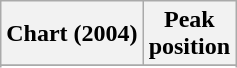<table class="wikitable sortable plainrowheaders" style="text-align:center">
<tr>
<th scope="col">Chart (2004)</th>
<th scope="col">Peak<br>position</th>
</tr>
<tr>
</tr>
<tr>
</tr>
<tr>
</tr>
</table>
